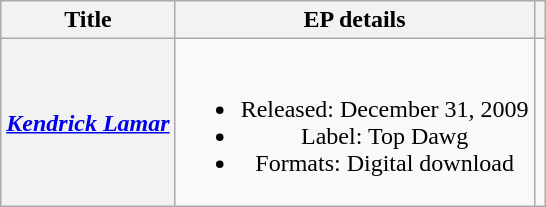<table class="wikitable plainrowheaders" style="text-align:center;">
<tr>
<th scope="col">Title</th>
<th scope="col">EP details</th>
<th scope="col" class="unsortable"></th>
</tr>
<tr>
<th scope="row"><em><a href='#'>Kendrick Lamar</a></em></th>
<td><br><ul><li>Released: December 31, 2009</li><li>Label: Top Dawg</li><li>Formats: Digital download</li></ul></td>
<td style="text-align:center;"></td>
</tr>
</table>
